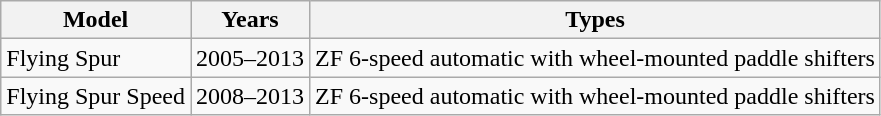<table class="wikitable sortable collapsible">
<tr>
<th>Model</th>
<th>Years</th>
<th>Types</th>
</tr>
<tr>
<td>Flying Spur</td>
<td>2005–2013</td>
<td>ZF 6-speed automatic with wheel-mounted paddle shifters</td>
</tr>
<tr>
<td>Flying Spur Speed</td>
<td>2008–2013</td>
<td>ZF 6-speed automatic with wheel-mounted paddle shifters</td>
</tr>
</table>
